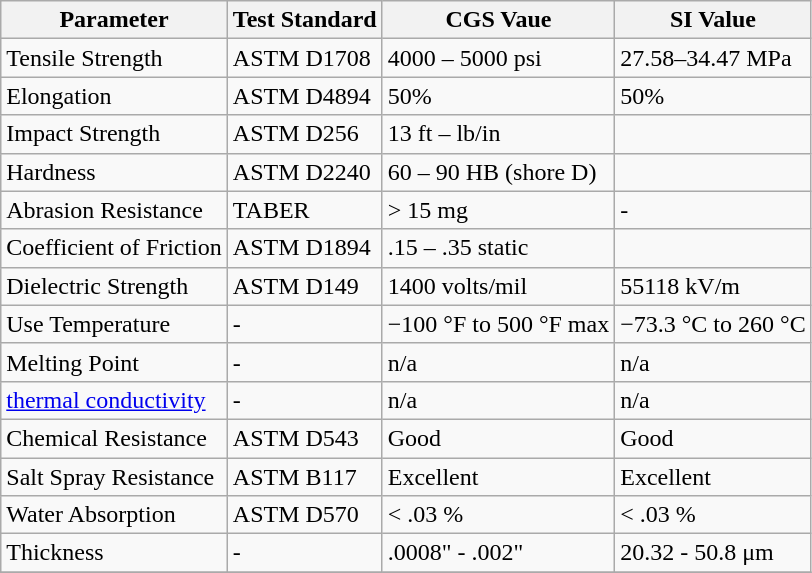<table class="wikitable">
<tr>
<th>Parameter</th>
<th>Test Standard</th>
<th>CGS Vaue</th>
<th>SI Value</th>
</tr>
<tr>
<td>Tensile Strength</td>
<td>ASTM D1708</td>
<td>4000 – 5000 psi</td>
<td>27.58–34.47 MPa</td>
</tr>
<tr>
<td>Elongation</td>
<td>ASTM D4894</td>
<td>50%</td>
<td>50%</td>
</tr>
<tr>
<td>Impact Strength</td>
<td>ASTM D256</td>
<td>13 ft – lb/in</td>
<td></td>
</tr>
<tr>
<td>Hardness</td>
<td>ASTM D2240</td>
<td>60 – 90 HB (shore D)</td>
<td></td>
</tr>
<tr>
<td>Abrasion Resistance</td>
<td>TABER</td>
<td>> 15 mg</td>
<td>-</td>
</tr>
<tr>
<td>Coefficient of Friction</td>
<td>ASTM D1894</td>
<td>.15 – .35 static</td>
<td></td>
</tr>
<tr>
<td>Dielectric Strength</td>
<td>ASTM D149</td>
<td>1400 volts/mil</td>
<td>55118 kV/m</td>
</tr>
<tr>
<td>Use Temperature</td>
<td>-</td>
<td>−100 °F to 500 °F max</td>
<td>−73.3 °C to 260 °C</td>
</tr>
<tr>
<td>Melting Point</td>
<td>-</td>
<td>n/a</td>
<td>n/a</td>
</tr>
<tr>
<td><a href='#'>thermal conductivity</a></td>
<td>-</td>
<td>n/a</td>
<td>n/a</td>
</tr>
<tr>
<td>Chemical Resistance</td>
<td>ASTM D543</td>
<td>Good</td>
<td>Good</td>
</tr>
<tr>
<td>Salt Spray Resistance</td>
<td>ASTM B117</td>
<td>Excellent</td>
<td>Excellent</td>
</tr>
<tr>
<td>Water Absorption</td>
<td>ASTM D570</td>
<td>< .03 %</td>
<td>< .03 %</td>
</tr>
<tr>
<td>Thickness</td>
<td>-</td>
<td>.0008" - .002"</td>
<td>20.32 - 50.8 μm</td>
</tr>
<tr>
</tr>
</table>
